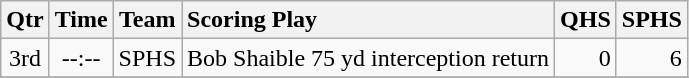<table class="wikitable">
<tr>
<th style="text-align: center;">Qtr</th>
<th style="text-align: center;">Time</th>
<th style="text-align: center;">Team</th>
<th style="text-align: left;">Scoring Play</th>
<th style="text-align: right;">QHS</th>
<th style="text-align: right;">SPHS</th>
</tr>
<tr>
<td style="text-align: center;">3rd</td>
<td style="text-align: center;">--:--</td>
<td style="text-align: center;">SPHS</td>
<td style="text-align: left;">Bob Shaible 75 yd interception return</td>
<td style="text-align: right;">0</td>
<td style="text-align: right;">6</td>
</tr>
<tr>
</tr>
</table>
